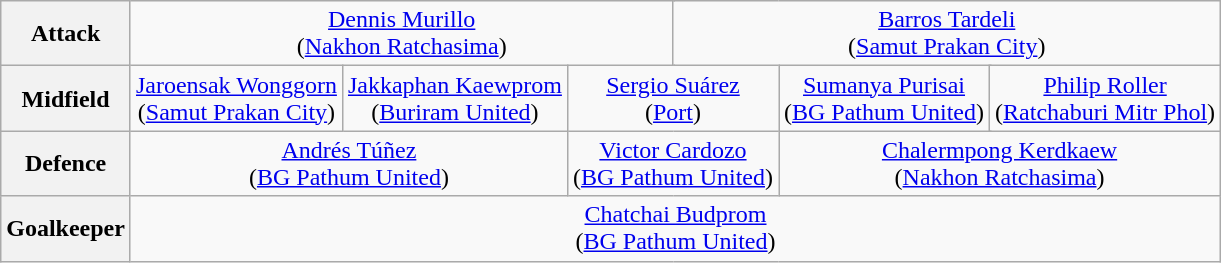<table class="wikitable">
<tr>
<th>Attack</th>
<td colspan="6" align="center"> <a href='#'>Dennis Murillo</a><br>(<a href='#'>Nakhon Ratchasima</a>)</td>
<td colspan="6" align="center"> <a href='#'>Barros Tardeli</a><br>(<a href='#'>Samut Prakan City</a>)</td>
</tr>
<tr>
<th>Midfield</th>
<td colspan="2" align="center"> <a href='#'>Jaroensak Wonggorn</a><br>(<a href='#'>Samut Prakan City</a>)</td>
<td colspan="2" align="center"> <a href='#'>Jakkaphan Kaewprom</a><br>(<a href='#'>Buriram United</a>)</td>
<td colspan="4" align="center"> <a href='#'>Sergio Suárez</a><br>(<a href='#'>Port</a>)</td>
<td colspan="2" align="center"> <a href='#'>Sumanya Purisai</a><br>(<a href='#'>BG Pathum United</a>)</td>
<td colspan="2" align="center"> <a href='#'>Philip Roller</a><br>(<a href='#'>Ratchaburi Mitr Phol</a>)</td>
</tr>
<tr>
<th>Defence</th>
<td colspan="4" align="center"> <a href='#'>Andrés Túñez</a><br>(<a href='#'>BG Pathum United</a>)</td>
<td colspan="4" align="center"> <a href='#'>Victor Cardozo</a><br>(<a href='#'>BG Pathum United</a>)</td>
<td colspan="4" align="center"> <a href='#'>Chalermpong Kerdkaew</a><br>(<a href='#'>Nakhon Ratchasima</a>)</td>
</tr>
<tr>
<th>Goalkeeper</th>
<td colspan="12" align="center"> <a href='#'>Chatchai Budprom</a><br>(<a href='#'>BG Pathum United</a>)</td>
</tr>
</table>
